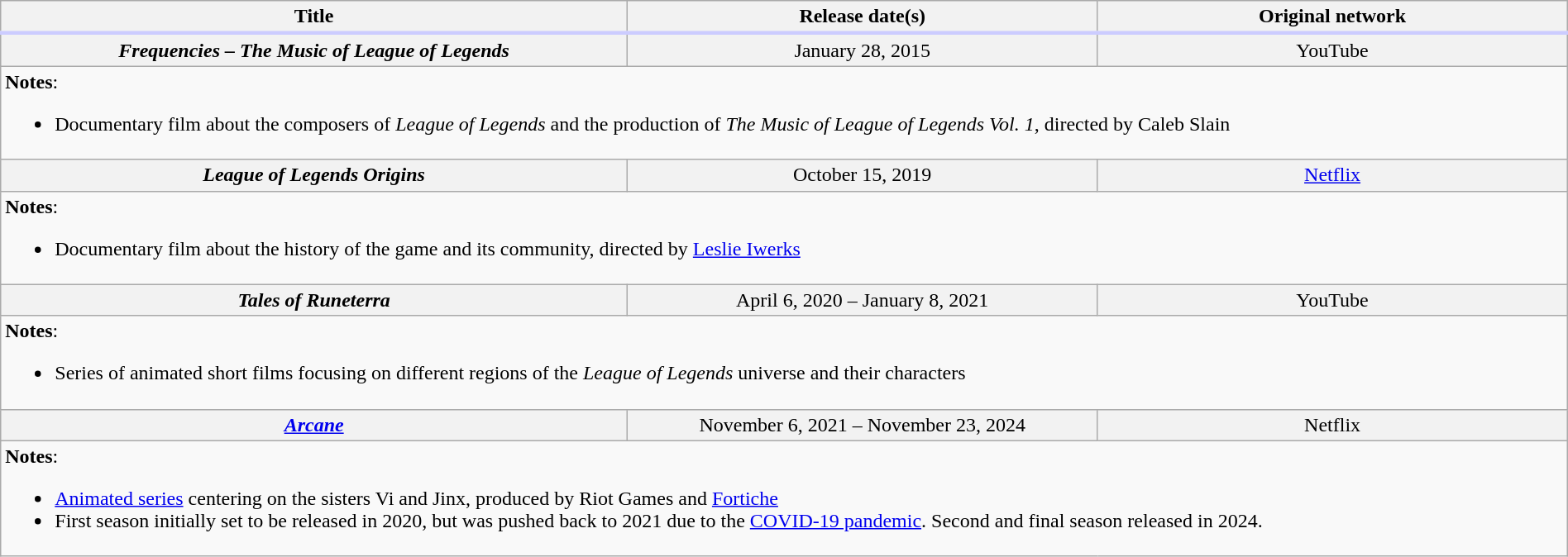<table class="wikitable plainrowheaders" style="width:100%; text-align:center;">
<tr style="border-bottom: solid #ccf 3px;">
<th scope="col" style="width:40%">Title</th>
<th scope="col" style="width:30%">Release date(s)</th>
<th scope="col" style="width:30%">Original network</th>
</tr>
<tr style="background-color:#f2f2f2;">
<th scope="row" style="text-align:center;"><em>Frequencies – The Music of League of Legends</em></th>
<td>January 28, 2015</td>
<td>YouTube</td>
</tr>
<tr>
<td colspan="3" style="text-align:left"><strong>Notes</strong>:<br><ul><li>Documentary film about the composers of <em>League of Legends</em> and the production of <em>The Music of League of Legends Vol. 1</em>, directed by Caleb Slain</li></ul></td>
</tr>
<tr style="background-color:#f2f2f2;">
<th scope="row" style="text-align:center;"><em>League of Legends Origins</em></th>
<td>October 15, 2019</td>
<td><a href='#'>Netflix</a></td>
</tr>
<tr>
<td colspan="3" style="text-align:left"><strong>Notes</strong>:<br><ul><li>Documentary film about the history of the game and its community, directed by <a href='#'>Leslie Iwerks</a></li></ul></td>
</tr>
<tr style="background-color:#f2f2f2;">
<th scope="row" style="text-align:center;"><em>Tales of Runeterra</em></th>
<td>April 6, 2020 – January 8, 2021</td>
<td>YouTube</td>
</tr>
<tr>
<td colspan="3" style="text-align:left"><strong>Notes</strong>:<br><ul><li>Series of animated short films focusing on different regions of the <em>League of Legends</em> universe and their characters</li></ul></td>
</tr>
<tr style="background-color:#f2f2f2;">
<th scope="row" style="text-align:center;"><em><a href='#'>Arcane</a></em></th>
<td>November 6, 2021 – November 23, 2024</td>
<td>Netflix</td>
</tr>
<tr>
<td colspan="3" style="text-align:left"><strong>Notes</strong>:<br><ul><li><a href='#'>Animated series</a> centering on the sisters Vi and Jinx, produced by Riot Games and <a href='#'>Fortiche</a></li><li>First season initially set to be released in 2020, but was pushed back to 2021 due to the <a href='#'>COVID-19 pandemic</a>. Second and final season released in 2024.</li></ul></td>
</tr>
</table>
